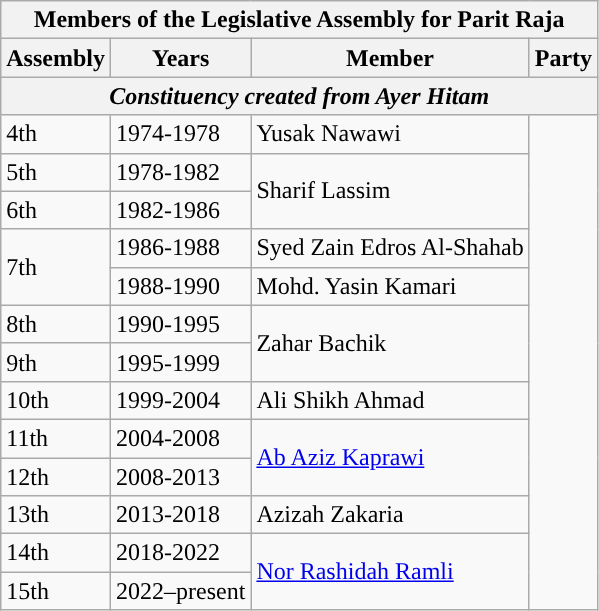<table class=wikitable>
<tr>
<th colspan=4>Members of the Legislative Assembly for Parit Raja</th>
</tr>
<tr>
<th>Assembly</th>
<th>Years</th>
<th>Member</th>
<th>Party</th>
</tr>
<tr>
<th colspan=4 align=center><em>Constituency created from Ayer Hitam</em></th>
</tr>
<tr>
<td>4th</td>
<td>1974-1978</td>
<td>Yusak Nawawi</td>
<td rowspan="14"></td>
</tr>
<tr>
<td>5th</td>
<td>1978-1982</td>
<td rowspan="2">Sharif Lassim</td>
</tr>
<tr>
<td>6th</td>
<td>1982-1986</td>
</tr>
<tr>
<td rowspan="2">7th</td>
<td>1986-1988</td>
<td>Syed Zain Edros Al-Shahab</td>
</tr>
<tr>
<td>1988-1990</td>
<td>Mohd. Yasin Kamari</td>
</tr>
<tr>
<td>8th</td>
<td>1990-1995</td>
<td rowspan="2">Zahar Bachik</td>
</tr>
<tr>
<td>9th</td>
<td>1995-1999</td>
</tr>
<tr>
<td>10th</td>
<td>1999-2004</td>
<td>Ali Shikh Ahmad</td>
</tr>
<tr>
<td>11th</td>
<td>2004-2008</td>
<td rowspan="2"><a href='#'>Ab Aziz Kaprawi</a></td>
</tr>
<tr>
<td>12th</td>
<td>2008-2013</td>
</tr>
<tr>
<td>13th</td>
<td>2013-2018</td>
<td>Azizah Zakaria</td>
</tr>
<tr>
<td>14th</td>
<td>2018-2022</td>
<td rowspan="2"><a href='#'>Nor Rashidah Ramli</a></td>
</tr>
<tr>
<td>15th</td>
<td>2022–present</td>
</tr>
</table>
